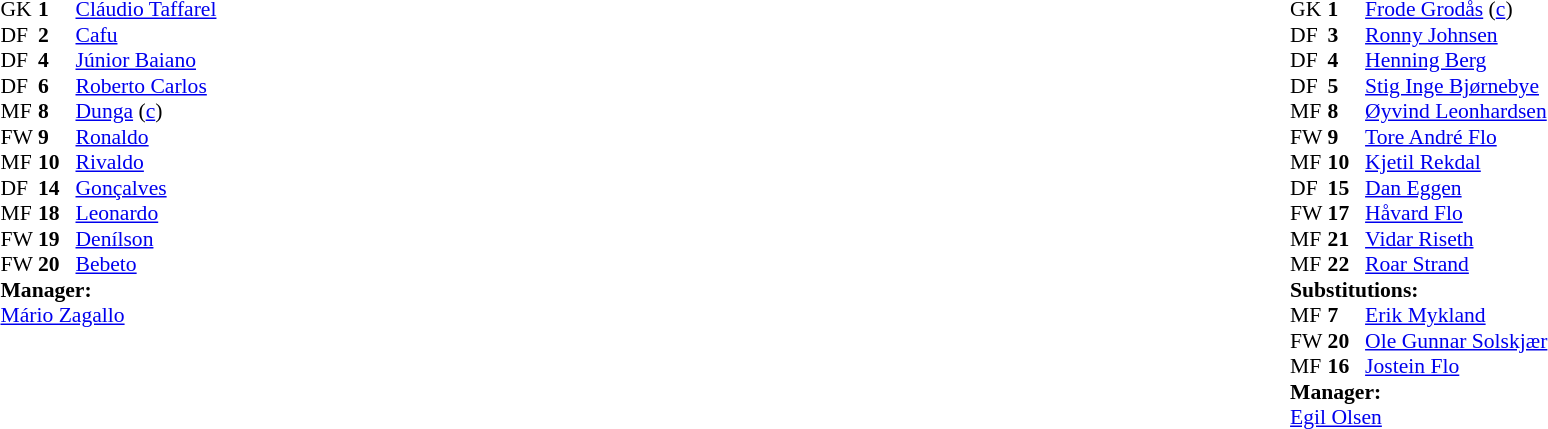<table width="100%">
<tr>
<td valign="top" width="50%"><br><table style="font-size: 90%" cellspacing="0" cellpadding="0">
<tr>
<th width="25"></th>
<th width="25"></th>
</tr>
<tr>
<td>GK</td>
<td><strong>1</strong></td>
<td><a href='#'>Cláudio Taffarel</a></td>
</tr>
<tr>
<td>DF</td>
<td><strong>2</strong></td>
<td><a href='#'>Cafu</a></td>
</tr>
<tr>
<td>DF</td>
<td><strong>4</strong></td>
<td><a href='#'>Júnior Baiano</a></td>
</tr>
<tr>
<td>DF</td>
<td><strong>6</strong></td>
<td><a href='#'>Roberto Carlos</a></td>
</tr>
<tr>
<td>MF</td>
<td><strong>8</strong></td>
<td><a href='#'>Dunga</a> (<a href='#'>c</a>)</td>
</tr>
<tr>
<td>FW</td>
<td><strong>9</strong></td>
<td><a href='#'>Ronaldo</a></td>
</tr>
<tr>
<td>MF</td>
<td><strong>10</strong></td>
<td><a href='#'>Rivaldo</a></td>
</tr>
<tr>
<td>DF</td>
<td><strong>14</strong></td>
<td><a href='#'>Gonçalves</a></td>
</tr>
<tr>
<td>MF</td>
<td><strong>18</strong></td>
<td><a href='#'>Leonardo</a></td>
</tr>
<tr>
<td>FW</td>
<td><strong>19</strong></td>
<td><a href='#'>Denílson</a></td>
</tr>
<tr>
<td>FW</td>
<td><strong>20</strong></td>
<td><a href='#'>Bebeto</a></td>
</tr>
<tr>
<td colspan=3><strong>Manager:</strong></td>
</tr>
<tr>
<td colspan="4"><a href='#'>Mário Zagallo</a></td>
</tr>
</table>
</td>
<td></td>
<td valign="top" width="50%"><br><table style="font-size: 90%" cellspacing="0" cellpadding="0" align=center>
<tr>
<th width="25"></th>
<th width="25"></th>
</tr>
<tr>
<td>GK</td>
<td><strong>1</strong></td>
<td><a href='#'>Frode Grodås</a> (<a href='#'>c</a>)</td>
</tr>
<tr>
<td>DF</td>
<td><strong>3</strong></td>
<td><a href='#'>Ronny Johnsen</a></td>
</tr>
<tr>
<td>DF</td>
<td><strong>4</strong></td>
<td><a href='#'>Henning Berg</a></td>
</tr>
<tr>
<td>DF</td>
<td><strong>5</strong></td>
<td><a href='#'>Stig Inge Bjørnebye</a></td>
</tr>
<tr>
<td>MF</td>
<td><strong>8</strong></td>
<td><a href='#'>Øyvind Leonhardsen</a></td>
<td></td>
</tr>
<tr>
<td>FW</td>
<td><strong>9</strong></td>
<td><a href='#'>Tore André Flo</a></td>
</tr>
<tr>
<td>MF</td>
<td><strong>10</strong></td>
<td><a href='#'>Kjetil Rekdal</a></td>
</tr>
<tr>
<td>DF</td>
<td><strong>15</strong></td>
<td><a href='#'>Dan Eggen</a></td>
</tr>
<tr>
<td>FW</td>
<td><strong>17</strong></td>
<td><a href='#'>Håvard Flo</a></td>
<td></td>
<td></td>
</tr>
<tr>
<td>MF</td>
<td><strong>21</strong></td>
<td><a href='#'>Vidar Riseth</a></td>
<td></td>
<td></td>
</tr>
<tr>
<td>MF</td>
<td><strong>22</strong></td>
<td><a href='#'>Roar Strand</a></td>
<td></td>
<td></td>
</tr>
<tr>
<td colspan=3><strong>Substitutions:</strong></td>
</tr>
<tr>
<td>MF</td>
<td><strong>7</strong></td>
<td><a href='#'>Erik Mykland</a></td>
<td></td>
<td></td>
</tr>
<tr>
<td>FW</td>
<td><strong>20</strong></td>
<td><a href='#'>Ole Gunnar Solskjær</a></td>
<td></td>
<td></td>
</tr>
<tr>
<td>MF</td>
<td><strong>16</strong></td>
<td><a href='#'>Jostein Flo</a></td>
<td></td>
<td></td>
</tr>
<tr>
<td colspan=3><strong>Manager:</strong></td>
</tr>
<tr>
<td colspan="4"><a href='#'>Egil Olsen</a></td>
</tr>
</table>
</td>
</tr>
</table>
